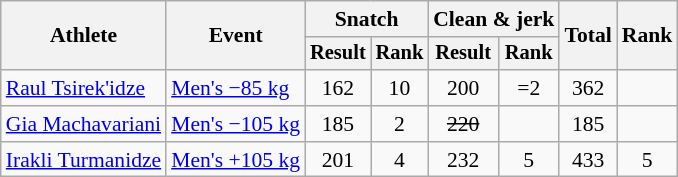<table class="wikitable" style="font-size:90%">
<tr>
<th rowspan="2">Athlete</th>
<th rowspan="2">Event</th>
<th colspan="2">Snatch</th>
<th colspan="2">Clean & jerk</th>
<th rowspan="2">Total</th>
<th rowspan="2">Rank</th>
</tr>
<tr style="font-size:95%">
<th>Result</th>
<th>Rank</th>
<th>Result</th>
<th>Rank</th>
</tr>
<tr align=center>
<td align=left><a href='#'>Raul Tsirek'idze</a></td>
<td align=left><a href='#'>Men's −85 kg</a></td>
<td>162</td>
<td>10</td>
<td>200</td>
<td>=2</td>
<td>362</td>
<td></td>
</tr>
<tr align=center>
<td align=left><a href='#'>Gia Machavariani</a></td>
<td align=left><a href='#'>Men's −105 kg</a></td>
<td>185</td>
<td>2</td>
<td><s>220</s></td>
<td></td>
<td>185</td>
<td></td>
</tr>
<tr align=center>
<td align=left><a href='#'>Irakli Turmanidze</a></td>
<td align=left><a href='#'>Men's +105 kg</a></td>
<td>201</td>
<td>4</td>
<td>232</td>
<td>5</td>
<td>433</td>
<td>5</td>
</tr>
</table>
